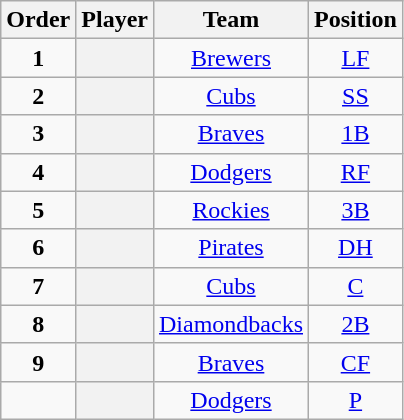<table class="wikitable sortable plainrowheaders" style="text-align:center;">
<tr>
<th scope="col">Order</th>
<th scope="col">Player</th>
<th scope="col">Team</th>
<th scope="col">Position</th>
</tr>
<tr>
<td><strong>1</strong></td>
<th scope="row" style="text-align:center"></th>
<td><a href='#'>Brewers</a></td>
<td><a href='#'>LF</a></td>
</tr>
<tr>
<td><strong>2</strong></td>
<th scope="row" style="text-align:center"></th>
<td><a href='#'>Cubs</a></td>
<td><a href='#'>SS</a></td>
</tr>
<tr>
<td><strong>3</strong></td>
<th scope="row" style="text-align:center"></th>
<td><a href='#'>Braves</a></td>
<td><a href='#'>1B</a></td>
</tr>
<tr>
<td><strong>4</strong></td>
<th scope="row" style="text-align:center"></th>
<td><a href='#'>Dodgers</a></td>
<td><a href='#'>RF</a></td>
</tr>
<tr>
<td><strong>5</strong></td>
<th scope="row" style="text-align:center"></th>
<td><a href='#'>Rockies</a></td>
<td><a href='#'>3B</a></td>
</tr>
<tr>
<td><strong>6</strong></td>
<th scope="row" style="text-align:center"></th>
<td><a href='#'>Pirates</a></td>
<td><a href='#'>DH</a></td>
</tr>
<tr>
<td><strong>7</strong></td>
<th scope="row" style="text-align:center"></th>
<td><a href='#'>Cubs</a></td>
<td><a href='#'>C</a></td>
</tr>
<tr>
<td><strong>8</strong></td>
<th scope="row" style="text-align:center"></th>
<td><a href='#'>Diamondbacks</a></td>
<td><a href='#'>2B</a></td>
</tr>
<tr>
<td><strong>9</strong></td>
<th scope="row" style="text-align:center"></th>
<td><a href='#'>Braves</a></td>
<td><a href='#'>CF</a></td>
</tr>
<tr>
<td></td>
<th scope="row" style="text-align:center"></th>
<td><a href='#'>Dodgers</a></td>
<td><a href='#'>P</a></td>
</tr>
</table>
